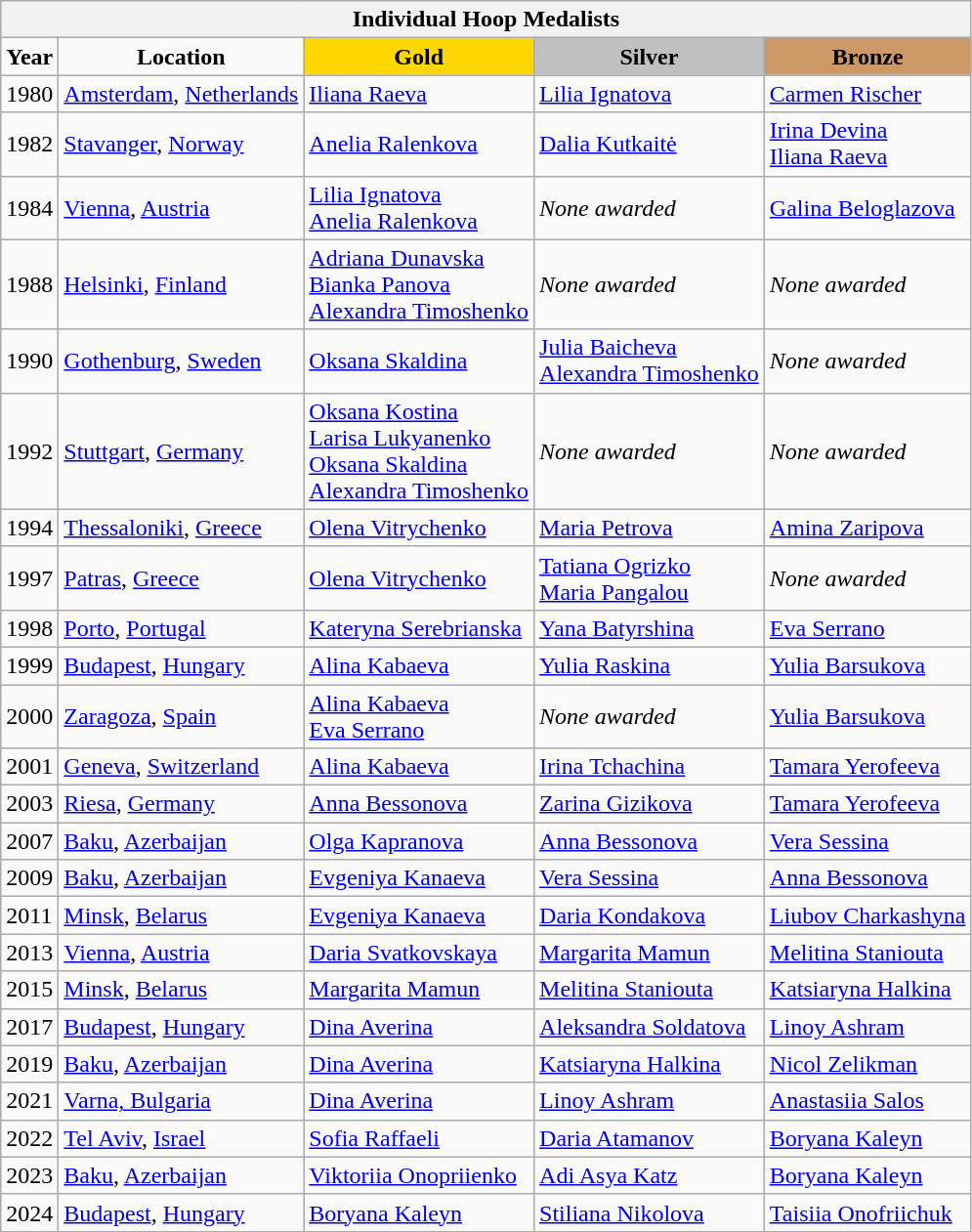<table class="wikitable">
<tr>
<th colspan=5 align="center"><strong>Individual Hoop Medalists</strong></th>
</tr>
<tr>
<td align="center"><strong>Year</strong></td>
<td align="center"><strong>Location</strong></td>
<td style="text-align:center;background-color:gold;"><strong>Gold</strong></td>
<td style="text-align:center;background-color:silver;"><strong>Silver</strong></td>
<td style="text-align:center;background-color:#CC9966;"><strong>Bronze</strong></td>
</tr>
<tr>
<td>1980</td>
<td> <a href='#'>Amsterdam</a>, <a href='#'>Netherlands</a></td>
<td> <a href='#'>Iliana Raeva</a></td>
<td> <a href='#'>Lilia Ignatova</a></td>
<td> <a href='#'>Carmen Rischer</a></td>
</tr>
<tr>
<td>1982</td>
<td> <a href='#'>Stavanger</a>, <a href='#'>Norway</a></td>
<td> <a href='#'>Anelia Ralenkova</a></td>
<td> <a href='#'>Dalia Kutkaitė</a></td>
<td> <a href='#'>Irina Devina</a> <br>  <a href='#'>Iliana Raeva</a></td>
</tr>
<tr>
<td>1984</td>
<td> <a href='#'>Vienna</a>, <a href='#'>Austria</a></td>
<td> <a href='#'>Lilia Ignatova</a> <br>  <a href='#'>Anelia Ralenkova</a></td>
<td><em>None awarded</em></td>
<td> <a href='#'>Galina Beloglazova</a></td>
</tr>
<tr>
<td>1988</td>
<td> <a href='#'>Helsinki</a>, <a href='#'>Finland</a></td>
<td> <a href='#'>Adriana Dunavska</a> <br>  <a href='#'>Bianka Panova</a> <br>  <a href='#'>Alexandra Timoshenko</a></td>
<td><em>None awarded</em></td>
<td><em>None awarded</em></td>
</tr>
<tr>
<td>1990</td>
<td> <a href='#'>Gothenburg</a>, <a href='#'>Sweden</a></td>
<td> <a href='#'>Oksana Skaldina</a></td>
<td> <a href='#'>Julia Baicheva</a> <br>  <a href='#'>Alexandra Timoshenko</a></td>
<td><em>None awarded</em></td>
</tr>
<tr>
<td>1992</td>
<td> <a href='#'>Stuttgart</a>, <a href='#'>Germany</a></td>
<td> <a href='#'>Oksana Kostina</a> <br>  <a href='#'>Larisa Lukyanenko</a> <br>  <a href='#'>Oksana Skaldina</a> <br>  <a href='#'>Alexandra Timoshenko</a></td>
<td><em>None awarded</em></td>
<td><em>None awarded</em></td>
</tr>
<tr>
<td>1994</td>
<td> <a href='#'>Thessaloniki</a>, <a href='#'>Greece</a></td>
<td> <a href='#'>Olena Vitrychenko</a></td>
<td> <a href='#'>Maria Petrova</a></td>
<td> <a href='#'>Amina Zaripova</a></td>
</tr>
<tr>
<td>1997</td>
<td> <a href='#'>Patras</a>, <a href='#'>Greece</a></td>
<td> <a href='#'>Olena Vitrychenko</a></td>
<td> <a href='#'>Tatiana Ogrizko</a> <br>  <a href='#'>Maria Pangalou</a></td>
<td><em>None awarded</em></td>
</tr>
<tr>
<td>1998</td>
<td> <a href='#'>Porto</a>, <a href='#'>Portugal</a></td>
<td> <a href='#'>Kateryna Serebrianska</a></td>
<td> <a href='#'>Yana Batyrshina</a></td>
<td> <a href='#'>Eva Serrano</a></td>
</tr>
<tr>
<td>1999</td>
<td> <a href='#'>Budapest</a>, <a href='#'>Hungary</a></td>
<td> <a href='#'>Alina Kabaeva</a></td>
<td> <a href='#'>Yulia Raskina</a></td>
<td> <a href='#'>Yulia Barsukova</a></td>
</tr>
<tr>
<td>2000</td>
<td> <a href='#'>Zaragoza</a>, <a href='#'>Spain</a></td>
<td> <a href='#'>Alina Kabaeva</a> <br>  <a href='#'>Eva Serrano</a></td>
<td><em>None awarded</em></td>
<td> <a href='#'>Yulia Barsukova</a></td>
</tr>
<tr>
<td>2001</td>
<td> <a href='#'>Geneva</a>, <a href='#'>Switzerland</a></td>
<td> <a href='#'>Alina Kabaeva</a></td>
<td> <a href='#'>Irina Tchachina</a></td>
<td> <a href='#'>Tamara Yerofeeva</a></td>
</tr>
<tr>
<td>2003</td>
<td> <a href='#'>Riesa</a>, <a href='#'>Germany</a></td>
<td> <a href='#'>Anna Bessonova</a></td>
<td> <a href='#'>Zarina Gizikova</a></td>
<td> <a href='#'>Tamara Yerofeeva</a></td>
</tr>
<tr>
<td>2007</td>
<td> <a href='#'>Baku</a>, <a href='#'>Azerbaijan</a></td>
<td> <a href='#'>Olga Kapranova</a></td>
<td> <a href='#'>Anna Bessonova</a></td>
<td> <a href='#'>Vera Sessina</a></td>
</tr>
<tr>
<td>2009</td>
<td> <a href='#'>Baku</a>, <a href='#'>Azerbaijan</a></td>
<td> <a href='#'>Evgeniya Kanaeva</a></td>
<td> <a href='#'>Vera Sessina</a></td>
<td> <a href='#'>Anna Bessonova</a></td>
</tr>
<tr>
<td>2011</td>
<td> <a href='#'>Minsk</a>, <a href='#'>Belarus</a></td>
<td> <a href='#'>Evgeniya Kanaeva</a></td>
<td> <a href='#'>Daria Kondakova</a></td>
<td> <a href='#'>Liubov Charkashyna</a></td>
</tr>
<tr>
<td>2013</td>
<td> <a href='#'>Vienna</a>, <a href='#'>Austria</a></td>
<td> <a href='#'>Daria Svatkovskaya</a></td>
<td> <a href='#'>Margarita Mamun</a></td>
<td> <a href='#'>Melitina Staniouta</a></td>
</tr>
<tr>
<td>2015</td>
<td> <a href='#'>Minsk</a>, <a href='#'>Belarus</a></td>
<td> <a href='#'>Margarita Mamun</a></td>
<td> <a href='#'>Melitina Staniouta</a></td>
<td> <a href='#'>Katsiaryna Halkina</a></td>
</tr>
<tr>
<td>2017</td>
<td> <a href='#'>Budapest</a>, <a href='#'>Hungary</a></td>
<td> <a href='#'>Dina Averina</a></td>
<td> <a href='#'>Aleksandra Soldatova</a></td>
<td> <a href='#'>Linoy Ashram</a></td>
</tr>
<tr>
<td>2019</td>
<td> <a href='#'>Baku</a>, <a href='#'>Azerbaijan</a></td>
<td> <a href='#'>Dina Averina</a></td>
<td> <a href='#'>Katsiaryna Halkina</a></td>
<td> <a href='#'>Nicol Zelikman</a></td>
</tr>
<tr>
<td>2021</td>
<td> <a href='#'>Varna, Bulgaria</a></td>
<td> <a href='#'>Dina Averina</a></td>
<td> <a href='#'>Linoy Ashram</a></td>
<td> <a href='#'>Anastasiia Salos</a></td>
</tr>
<tr>
<td>2022</td>
<td> <a href='#'>Tel Aviv</a>, <a href='#'>Israel</a></td>
<td> <a href='#'>Sofia Raffaeli</a></td>
<td> <a href='#'>Daria Atamanov</a></td>
<td> <a href='#'>Boryana Kaleyn</a></td>
</tr>
<tr>
<td>2023</td>
<td> <a href='#'>Baku</a>, <a href='#'>Azerbaijan</a></td>
<td> <a href='#'>Viktoriia Onopriienko</a></td>
<td> <a href='#'>Adi Asya Katz</a></td>
<td> <a href='#'>Boryana Kaleyn</a></td>
</tr>
<tr>
<td>2024</td>
<td> <a href='#'>Budapest</a>, <a href='#'>Hungary</a></td>
<td> <a href='#'>Boryana Kaleyn</a></td>
<td> <a href='#'>Stiliana Nikolova</a></td>
<td> <a href='#'>Taisiia Onofriichuk</a></td>
</tr>
</table>
